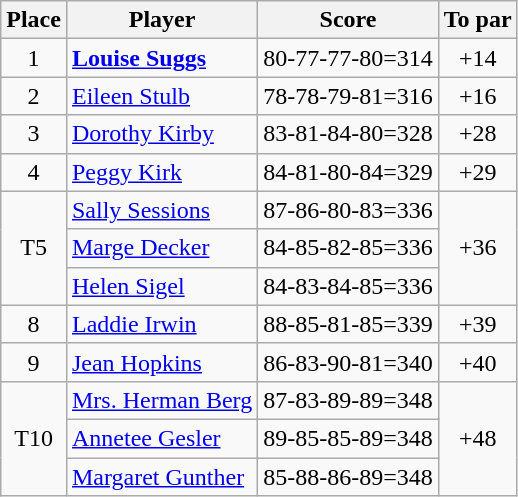<table class="wikitable">
<tr>
<th>Place</th>
<th>Player</th>
<th>Score</th>
<th>To par</th>
</tr>
<tr>
<td align=center>1</td>
<td> <strong><a href='#'>Louise Suggs</a></strong></td>
<td>80-77-77-80=314</td>
<td align=center>+14</td>
</tr>
<tr>
<td align=center>2</td>
<td> <a href='#'>Eileen Stulb</a></td>
<td>78-78-79-81=316</td>
<td align=center>+16</td>
</tr>
<tr>
<td align=center>3</td>
<td> <a href='#'>Dorothy Kirby</a></td>
<td>83-81-84-80=328</td>
<td align=center>+28</td>
</tr>
<tr>
<td align=center>4</td>
<td> <a href='#'>Peggy Kirk</a></td>
<td>84-81-80-84=329</td>
<td align=center>+29</td>
</tr>
<tr>
<td align=center rowspan=3>T5</td>
<td> <a href='#'>Sally Sessions</a></td>
<td>87-86-80-83=336</td>
<td align=center rowspan=3>+36</td>
</tr>
<tr>
<td> <a href='#'>Marge Decker</a></td>
<td>84-85-82-85=336</td>
</tr>
<tr>
<td> <a href='#'>Helen Sigel</a></td>
<td>84-83-84-85=336</td>
</tr>
<tr>
<td align=center>8</td>
<td> <a href='#'>Laddie Irwin</a></td>
<td>88-85-81-85=339</td>
<td align=center>+39</td>
</tr>
<tr>
<td align=center>9</td>
<td> <a href='#'>Jean Hopkins</a></td>
<td>86-83-90-81=340</td>
<td align=center>+40</td>
</tr>
<tr>
<td align=center rowspan=3>T10</td>
<td> <a href='#'>Mrs. Herman Berg</a></td>
<td>87-83-89-89=348</td>
<td align=center rowspan=3>+48</td>
</tr>
<tr>
<td> <a href='#'>Annetee Gesler</a></td>
<td>89-85-85-89=348</td>
</tr>
<tr>
<td> <a href='#'>Margaret Gunther</a></td>
<td>85-88-86-89=348</td>
</tr>
</table>
